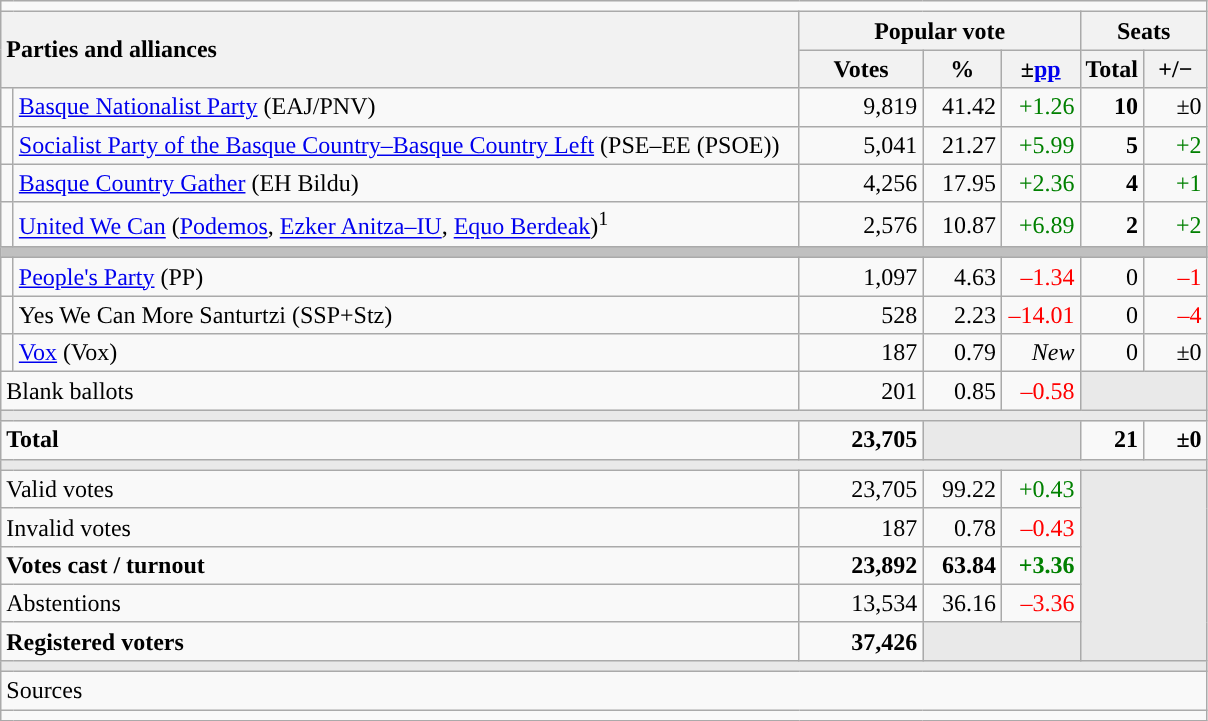<table class="wikitable" style="text-align:right;">
<tr>
<td colspan="7"></td>
</tr>
<tr>
<th style="text-align:left;" rowspan="2" colspan="2" width="525">Parties and alliances</th>
<th colspan="3">Popular vote</th>
<th colspan="2">Seats</th>
</tr>
<tr>
<th width="75">Votes</th>
<th width="45">%</th>
<th width="45">±<a href='#'>pp</a></th>
<th width="35">Total</th>
<th width="35">+/−</th>
</tr>
<tr>
<td width="1" style="color:inherit;background:"></td>
<td align="left"><a href='#'>Basque Nationalist Party</a> (EAJ/PNV)</td>
<td>9,819</td>
<td>41.42</td>
<td style="color:green;">+1.26</td>
<td><strong>10</strong></td>
<td>±0</td>
</tr>
<tr>
<td style="color:inherit;background:"></td>
<td align="left"><a href='#'>Socialist Party of the Basque Country–Basque Country Left</a> (PSE–EE (PSOE))</td>
<td>5,041</td>
<td>21.27</td>
<td style="color:green;">+5.99</td>
<td><strong>5</strong></td>
<td style="color:green;">+2</td>
</tr>
<tr>
<td style="color:inherit;background:"></td>
<td align="left"><a href='#'>Basque Country Gather</a> (EH Bildu)</td>
<td>4,256</td>
<td>17.95</td>
<td style="color:green;">+2.36</td>
<td><strong>4</strong></td>
<td style="color:green;">+1</td>
</tr>
<tr>
<td style="color:inherit;background:"></td>
<td align="left"><a href='#'>United We Can</a> (<a href='#'>Podemos</a>, <a href='#'>Ezker Anitza–IU</a>, <a href='#'>Equo Berdeak</a>)<sup>1</sup></td>
<td>2,576</td>
<td>10.87</td>
<td style="color:green;">+6.89</td>
<td><strong>2</strong></td>
<td style="color:green;">+2</td>
</tr>
<tr>
<td colspan="7" bgcolor="#C0C0C0"></td>
</tr>
<tr>
<td style="color:inherit;background:"></td>
<td align="left"><a href='#'>People's Party</a> (PP)</td>
<td>1,097</td>
<td>4.63</td>
<td style="color:red;">–1.34</td>
<td>0</td>
<td style="color:red;">–1</td>
</tr>
<tr>
<td style="color:inherit;background:"></td>
<td align="left">Yes We Can More Santurtzi (SSP+Stz)</td>
<td>528</td>
<td>2.23</td>
<td style="color:red;">–14.01</td>
<td>0</td>
<td style="color:red;">–4</td>
</tr>
<tr>
<td style="color:inherit;background:"></td>
<td align="left"><a href='#'>Vox</a> (Vox)</td>
<td>187</td>
<td>0.79</td>
<td><em>New</em></td>
<td>0</td>
<td>±0</td>
</tr>
<tr>
<td align="left" colspan="2">Blank ballots</td>
<td>201</td>
<td>0.85</td>
<td style="color:red;">–0.58</td>
<td bgcolor="#E9E9E9" colspan="2"></td>
</tr>
<tr>
<td colspan="7" bgcolor="#E9E9E9"></td>
</tr>
<tr style="font-weight:bold;">
<td align="left" colspan="2">Total</td>
<td>23,705</td>
<td bgcolor="#E9E9E9" colspan="2"></td>
<td>21</td>
<td>±0</td>
</tr>
<tr>
<td colspan="7" bgcolor="#E9E9E9"></td>
</tr>
<tr>
<td align="left" colspan="2">Valid votes</td>
<td>23,705</td>
<td>99.22</td>
<td style="color:green;">+0.43</td>
<td bgcolor="#E9E9E9" colspan="2" rowspan="5"></td>
</tr>
<tr>
<td align="left" colspan="2">Invalid votes</td>
<td>187</td>
<td>0.78</td>
<td style="color:red;">–0.43</td>
</tr>
<tr style="font-weight:bold;">
<td align="left" colspan="2">Votes cast / turnout</td>
<td>23,892</td>
<td>63.84</td>
<td style="color:green;">+3.36</td>
</tr>
<tr>
<td align="left" colspan="2">Abstentions</td>
<td>13,534</td>
<td>36.16</td>
<td style="color:red;">–3.36</td>
</tr>
<tr style="font-weight:bold;">
<td align="left" colspan="2">Registered voters</td>
<td>37,426</td>
<td bgcolor="#E9E9E9" colspan="2"></td>
</tr>
<tr>
<td colspan="7" bgcolor="#E9E9E9"></td>
</tr>
<tr>
<td align="left" colspan="7">Sources</td>
</tr>
<tr>
<td colspan="7" style="text-align:left; max-width:790px;"></td>
</tr>
</table>
